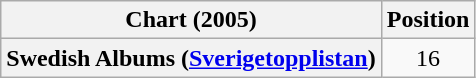<table class="wikitable plainrowheaders">
<tr>
<th scope="col">Chart (2005)</th>
<th scope="col">Position</th>
</tr>
<tr>
<th scope="row">Swedish Albums (<a href='#'>Sverigetopplistan</a>)</th>
<td style="text-align:center">16</td>
</tr>
</table>
